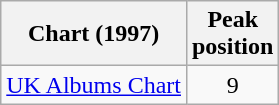<table class="wikitable">
<tr>
<th>Chart (1997)</th>
<th>Peak<br>position</th>
</tr>
<tr>
<td><a href='#'>UK Albums Chart</a></td>
<td align="center">9</td>
</tr>
</table>
